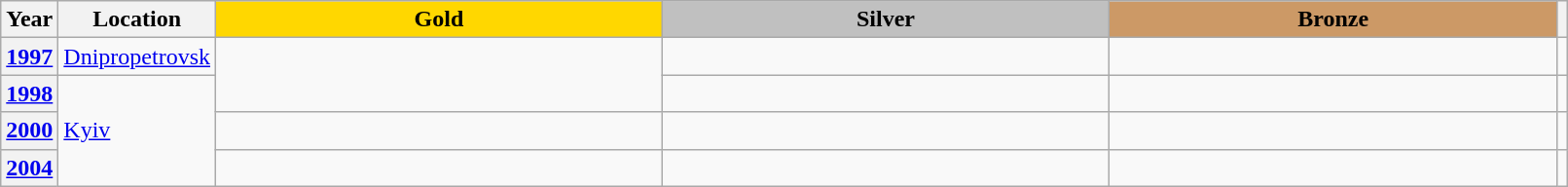<table class="wikitable unsortable" style="text-align:left; width:85%">
<tr>
<th scope="col" style="text-align:center">Year</th>
<th scope="col" style="text-align:center">Location</th>
<td scope="col" style="text-align:center; width:30%; background:gold"><strong>Gold</strong></td>
<td scope="col" style="text-align:center; width:30%; background:silver"><strong>Silver</strong></td>
<td scope="col" style="text-align:center; width:30%; background:#c96"><strong>Bronze</strong></td>
<th scope="col" style="text-align:center"></th>
</tr>
<tr>
<th scope="row" style="text-align:left"><a href='#'>1997</a></th>
<td><a href='#'>Dnipropetrovsk</a></td>
<td rowspan="2"></td>
<td></td>
<td></td>
<td></td>
</tr>
<tr>
<th scope="row" style="text-align:left"><a href='#'>1998</a></th>
<td rowspan="3"><a href='#'>Kyiv</a></td>
<td></td>
<td></td>
<td></td>
</tr>
<tr>
<th scope="row" style="text-align:left"><a href='#'>2000</a></th>
<td></td>
<td></td>
<td></td>
<td></td>
</tr>
<tr>
<th scope="row" style="text-align:left"><a href='#'>2004</a></th>
<td></td>
<td></td>
<td></td>
<td></td>
</tr>
</table>
